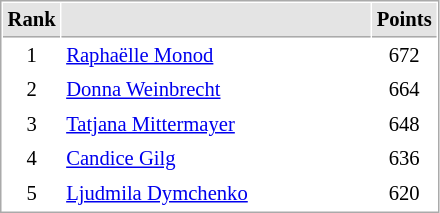<table cellspacing="1" cellpadding="3" style="border:1px solid #AAAAAA;font-size:86%">
<tr bgcolor="#E4E4E4">
<th style="border-bottom:1px solid #AAAAAA" width=10>Rank</th>
<th style="border-bottom:1px solid #AAAAAA" width=200></th>
<th style="border-bottom:1px solid #AAAAAA" width=20>Points</th>
</tr>
<tr>
<td align="center">1</td>
<td> <a href='#'>Raphaëlle Monod</a></td>
<td align=center>672</td>
</tr>
<tr>
<td align="center">2</td>
<td> <a href='#'>Donna Weinbrecht</a></td>
<td align=center>664</td>
</tr>
<tr>
<td align="center">3</td>
<td> <a href='#'>Tatjana Mittermayer</a></td>
<td align=center>648</td>
</tr>
<tr>
<td align="center">4</td>
<td> <a href='#'>Candice Gilg</a></td>
<td align=center>636</td>
</tr>
<tr>
<td align="center">5</td>
<td> <a href='#'>Ljudmila Dymchenko</a></td>
<td align=center>620</td>
</tr>
</table>
